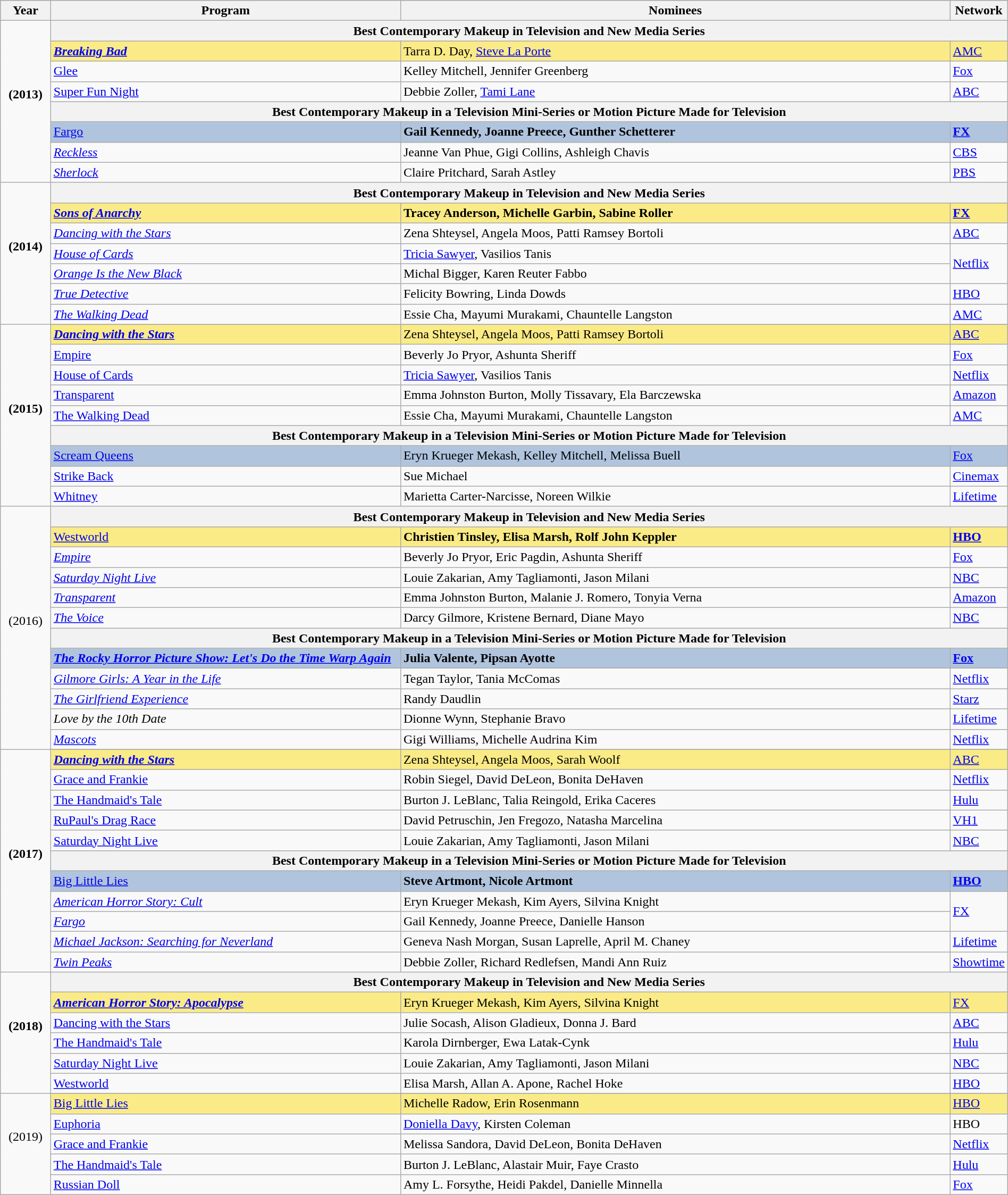<table class="wikitable" style="width:100%">
<tr bgcolor="#bebebe">
<th width="5%">Year</th>
<th width="35%">Program</th>
<th width="55%">Nominees</th>
<th width="10%">Network</th>
</tr>
<tr>
<td rowspan=8 style="text-align:center"><strong>(2013)</strong><br> <br></td>
<th colspan="4">Best Contemporary Makeup in Television and New Media Series</th>
</tr>
<tr style="background:#FAEB86">
<td><strong><em><a href='#'>Breaking Bad</a><em> <strong></td>
<td></strong>Tarra D. Day, <a href='#'>Steve La Porte</a><strong></td>
<td></strong><a href='#'>AMC</a><strong></td>
</tr>
<tr>
<td></em><a href='#'>Glee</a><em></td>
<td>Kelley Mitchell, Jennifer Greenberg</td>
<td><a href='#'>Fox</a></td>
</tr>
<tr>
<td></em><a href='#'>Super Fun Night</a><em></td>
<td>Debbie Zoller, <a href='#'>Tami Lane</a></td>
<td><a href='#'>ABC</a></td>
</tr>
<tr>
<th colspan="4">Best Contemporary Makeup in a Television Mini-Series or Motion Picture Made for Television</th>
</tr>
<tr style="background:#B0C4DE;">
<td></em></strong><a href='#'>Fargo</a></em> </strong></td>
<td><strong>Gail Kennedy, Joanne Preece, Gunther Schetterer</strong></td>
<td><strong><a href='#'>FX</a></strong></td>
</tr>
<tr>
<td><em><a href='#'>Reckless</a></em></td>
<td>Jeanne Van Phue, Gigi Collins, Ashleigh Chavis</td>
<td><a href='#'>CBS</a></td>
</tr>
<tr>
<td><em><a href='#'>Sherlock</a></em></td>
<td>Claire Pritchard, Sarah Astley</td>
<td><a href='#'>PBS</a></td>
</tr>
<tr>
<td rowspan=7 style="text-align:center"><strong>(2014)</strong><br> <br></td>
<th colspan="4">Best Contemporary Makeup in Television and New Media Series</th>
</tr>
<tr style="background:#FAEB86">
<td><strong><em><a href='#'>Sons of Anarchy</a></em></strong></td>
<td><strong>Tracey Anderson, Michelle Garbin, Sabine Roller</strong></td>
<td><strong><a href='#'>FX</a></strong></td>
</tr>
<tr>
<td><em><a href='#'>Dancing with the Stars</a></em></td>
<td>Zena Shteysel, Angela Moos, Patti Ramsey Bortoli</td>
<td><a href='#'>ABC</a></td>
</tr>
<tr>
<td><em><a href='#'>House of Cards</a></em></td>
<td><a href='#'>Tricia Sawyer</a>, Vasilios Tanis</td>
<td rowspan="2"><a href='#'>Netflix</a></td>
</tr>
<tr>
<td><em><a href='#'>Orange Is the New Black</a></em></td>
<td>Michal Bigger, Karen Reuter Fabbo</td>
</tr>
<tr>
<td><em><a href='#'>True Detective</a></em></td>
<td>Felicity Bowring, Linda Dowds</td>
<td><a href='#'>HBO</a></td>
</tr>
<tr>
<td><em><a href='#'>The Walking Dead</a></em></td>
<td>Essie Cha, Mayumi Murakami, Chauntelle Langston</td>
<td><a href='#'>AMC</a></td>
</tr>
<tr>
<td rowspan=10 style="text-align:center"><strong>(2015)</strong><br> <br></td>
</tr>
<tr style="background:#FAEB86">
<td><strong><em><a href='#'>Dancing with the Stars</a><em> <strong></td>
<td></strong>Zena Shteysel, Angela Moos, Patti Ramsey Bortoli<strong></td>
<td></strong><a href='#'>ABC</a><strong></td>
</tr>
<tr>
<td></em><a href='#'>Empire</a><em></td>
<td>Beverly Jo Pryor, Ashunta Sheriff</td>
<td><a href='#'>Fox</a></td>
</tr>
<tr>
<td></em><a href='#'>House of Cards</a><em></td>
<td><a href='#'>Tricia Sawyer</a>, Vasilios Tanis</td>
<td><a href='#'>Netflix</a></td>
</tr>
<tr>
<td></em><a href='#'>Transparent</a><em></td>
<td>Emma Johnston Burton, Molly Tissavary, Ela Barczewska</td>
<td><a href='#'>Amazon</a></td>
</tr>
<tr>
<td></em><a href='#'>The Walking Dead</a><em></td>
<td>Essie Cha, Mayumi Murakami, Chauntelle Langston</td>
<td><a href='#'>AMC</a></td>
</tr>
<tr>
<th colspan="4">Best Contemporary Makeup in a Television Mini-Series or Motion Picture Made for Television</th>
</tr>
<tr style="background:#B0C4DE;">
<td></em></strong><a href='#'>Scream Queens</a><strong><em></td>
<td></strong>Eryn Krueger Mekash, Kelley Mitchell, Melissa Buell<strong></td>
<td></strong><a href='#'>Fox</a><strong></td>
</tr>
<tr>
<td></em><a href='#'>Strike Back</a><em></td>
<td>Sue Michael</td>
<td><a href='#'>Cinemax</a></td>
</tr>
<tr>
<td></em><a href='#'>Whitney</a><em></td>
<td>Marietta Carter-Narcisse, Noreen Wilkie</td>
<td><a href='#'>Lifetime</a></td>
</tr>
<tr>
<td rowspan=12 style="text-align:center"></strong>(2016)<strong><br> <br></td>
<th colspan="4">Best Contemporary Makeup in Television and New Media Series</th>
</tr>
<tr style="background:#FAEB86">
<td></em></strong><a href='#'>Westworld</a></em> </strong></td>
<td><strong>Christien Tinsley, Elisa Marsh, Rolf John Keppler</strong></td>
<td><strong><a href='#'>HBO</a></strong></td>
</tr>
<tr>
<td><em><a href='#'>Empire</a></em></td>
<td>Beverly Jo Pryor, Eric Pagdin, Ashunta Sheriff</td>
<td><a href='#'>Fox</a></td>
</tr>
<tr>
<td><em><a href='#'>Saturday Night Live</a></em></td>
<td>Louie Zakarian, Amy Tagliamonti, Jason Milani</td>
<td><a href='#'>NBC</a></td>
</tr>
<tr>
<td><em><a href='#'>Transparent</a></em></td>
<td>Emma Johnston Burton, Malanie J. Romero, Tonyia Verna</td>
<td><a href='#'>Amazon</a></td>
</tr>
<tr>
<td><em><a href='#'>The Voice</a></em></td>
<td>Darcy Gilmore, Kristene Bernard, Diane Mayo</td>
<td><a href='#'>NBC</a></td>
</tr>
<tr>
<th colspan="4">Best Contemporary Makeup in a Television Mini-Series or Motion Picture Made for Television</th>
</tr>
<tr style="background:#B0C4DE;">
<td><strong><em><a href='#'>The Rocky Horror Picture Show: Let's Do the Time Warp Again</a></em></strong></td>
<td><strong>Julia Valente, Pipsan Ayotte</strong></td>
<td><strong><a href='#'>Fox</a></strong></td>
</tr>
<tr>
<td><em><a href='#'>Gilmore Girls: A Year in the Life</a></em></td>
<td>Tegan Taylor, Tania McComas</td>
<td><a href='#'>Netflix</a></td>
</tr>
<tr>
<td><em><a href='#'>The Girlfriend Experience</a></em></td>
<td>Randy Daudlin</td>
<td><a href='#'>Starz</a></td>
</tr>
<tr>
<td><em>Love by the 10th Date</em></td>
<td>Dionne Wynn, Stephanie Bravo</td>
<td><a href='#'>Lifetime</a></td>
</tr>
<tr>
<td><em><a href='#'>Mascots</a></em></td>
<td>Gigi Williams, Michelle Audrina Kim</td>
<td><a href='#'>Netflix</a></td>
</tr>
<tr>
<td rowspan=12 style="text-align:center"><strong>(2017)</strong><br> <br></td>
</tr>
<tr style="background:#FAEB86">
<td><strong><em><a href='#'>Dancing with the Stars</a><em> <strong></td>
<td></strong>Zena Shteysel, Angela Moos, Sarah Woolf<strong></td>
<td></strong><a href='#'>ABC</a><strong></td>
</tr>
<tr>
<td></em><a href='#'>Grace and Frankie</a><em></td>
<td>Robin Siegel, David DeLeon, Bonita DeHaven</td>
<td><a href='#'>Netflix</a></td>
</tr>
<tr>
<td></em><a href='#'>The Handmaid's Tale</a><em></td>
<td>Burton J. LeBlanc, Talia Reingold, Erika Caceres</td>
<td><a href='#'>Hulu</a></td>
</tr>
<tr>
<td></em><a href='#'>RuPaul's Drag Race</a><em></td>
<td>David Petruschin, Jen Fregozo, Natasha Marcelina</td>
<td><a href='#'>VH1</a></td>
</tr>
<tr>
<td></em><a href='#'>Saturday Night Live</a><em></td>
<td>Louie Zakarian, Amy Tagliamonti, Jason Milani</td>
<td><a href='#'>NBC</a></td>
</tr>
<tr>
<th colspan="4">Best Contemporary Makeup in a Television Mini-Series or Motion Picture Made for Television</th>
</tr>
<tr style="background:#B0C4DE;">
<td></em></strong><a href='#'>Big Little Lies</a></em> </strong></td>
<td><strong>Steve Artmont, Nicole Artmont</strong></td>
<td><strong><a href='#'>HBO</a></strong></td>
</tr>
<tr>
<td><em><a href='#'>American Horror Story: Cult</a></em></td>
<td>Eryn Krueger Mekash, Kim Ayers, Silvina Knight</td>
<td rowspan="2"><a href='#'>FX</a></td>
</tr>
<tr>
<td><em><a href='#'>Fargo</a></em></td>
<td>Gail Kennedy, Joanne Preece, Danielle Hanson</td>
</tr>
<tr>
<td><em><a href='#'>Michael Jackson: Searching for Neverland</a></em></td>
<td>Geneva Nash Morgan, Susan Laprelle, April M. Chaney</td>
<td><a href='#'>Lifetime</a></td>
</tr>
<tr>
<td><em><a href='#'>Twin Peaks</a></em></td>
<td>Debbie Zoller, Richard Redlefsen, Mandi Ann Ruiz</td>
<td><a href='#'>Showtime</a></td>
</tr>
<tr>
<td rowspan=6 style="text-align:center"><strong>(2018)</strong><br> <br></td>
<th colspan="4">Best Contemporary Makeup in Television and New Media Series</th>
</tr>
<tr style="background:#FAEB86">
<td><strong><em><a href='#'>American Horror Story: Apocalypse</a><em> <strong></td>
<td></strong>Eryn Krueger Mekash, Kim Ayers, Silvina Knight<strong></td>
<td></strong><a href='#'>FX</a><strong></td>
</tr>
<tr>
<td></em><a href='#'>Dancing with the Stars</a><em></td>
<td>Julie Socash, Alison Gladieux, Donna J. Bard</td>
<td><a href='#'>ABC</a></td>
</tr>
<tr>
<td></em><a href='#'>The Handmaid's Tale</a><em></td>
<td>Karola Dirnberger, Ewa Latak-Cynk</td>
<td><a href='#'>Hulu</a></td>
</tr>
<tr>
<td></em><a href='#'>Saturday Night Live</a><em></td>
<td>Louie Zakarian, Amy Tagliamonti, Jason Milani</td>
<td><a href='#'>NBC</a></td>
</tr>
<tr>
<td></em><a href='#'>Westworld</a><em></td>
<td>Elisa Marsh, Allan A. Apone, Rachel Hoke</td>
<td><a href='#'>HBO</a></td>
</tr>
<tr>
<td rowspan=6 style="text-align:center"></strong>(2019)<strong><br> <br></td>
</tr>
<tr style="background:#FAEB86">
<td></em></strong><a href='#'>Big Little Lies</a><strong><em></td>
<td></strong>Michelle Radow, Erin Rosenmann<strong></td>
<td></strong><a href='#'>HBO</a><strong></td>
</tr>
<tr>
<td></em><a href='#'>Euphoria</a><em></td>
<td><a href='#'>Doniella Davy</a>, Kirsten Coleman</td>
<td>HBO</td>
</tr>
<tr>
<td></em><a href='#'>Grace and Frankie</a><em></td>
<td>Melissa Sandora, David DeLeon, Bonita DeHaven</td>
<td><a href='#'>Netflix</a></td>
</tr>
<tr>
<td></em><a href='#'>The Handmaid's Tale</a><em></td>
<td>Burton J. LeBlanc, Alastair Muir, Faye Crasto</td>
<td><a href='#'>Hulu</a></td>
</tr>
<tr>
<td></em><a href='#'>Russian Doll</a><em></td>
<td>Amy L. Forsythe, Heidi Pakdel, Danielle Minnella</td>
<td><a href='#'>Fox</a></td>
</tr>
</table>
